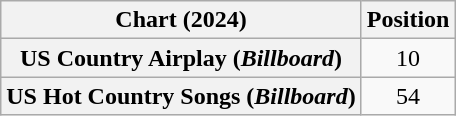<table class="wikitable sortable plainrowheaders" style="text-align:center">
<tr>
<th scope="col">Chart (2024)</th>
<th scope="col">Position</th>
</tr>
<tr>
<th scope="row">US Country Airplay (<em>Billboard</em>)</th>
<td>10</td>
</tr>
<tr>
<th scope="row">US Hot Country Songs (<em>Billboard</em>)</th>
<td>54</td>
</tr>
</table>
